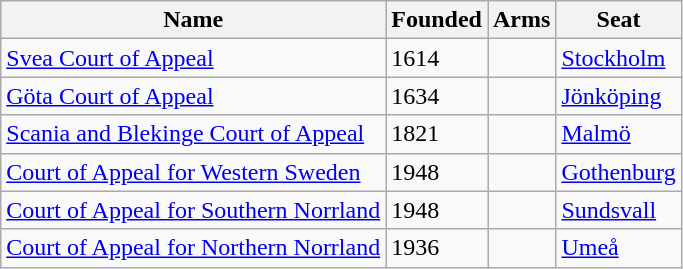<table class="wikitable">
<tr>
<th>Name</th>
<th>Founded</th>
<th>Arms</th>
<th>Seat</th>
</tr>
<tr>
<td><a href='#'>Svea Court of Appeal</a></td>
<td>1614</td>
<td></td>
<td><a href='#'>Stockholm</a></td>
</tr>
<tr>
<td><a href='#'>Göta Court of Appeal</a></td>
<td>1634</td>
<td></td>
<td><a href='#'>Jönköping</a></td>
</tr>
<tr>
<td><a href='#'>Scania and Blekinge Court of Appeal</a></td>
<td>1821</td>
<td></td>
<td><a href='#'>Malmö</a></td>
</tr>
<tr>
<td><a href='#'>Court of Appeal for Western Sweden</a></td>
<td>1948</td>
<td></td>
<td><a href='#'>Gothenburg</a></td>
</tr>
<tr>
<td><a href='#'>Court of Appeal for Southern Norrland</a></td>
<td>1948</td>
<td></td>
<td><a href='#'>Sundsvall</a></td>
</tr>
<tr>
<td><a href='#'>Court of Appeal for Northern Norrland</a></td>
<td>1936</td>
<td></td>
<td><a href='#'>Umeå</a></td>
</tr>
</table>
